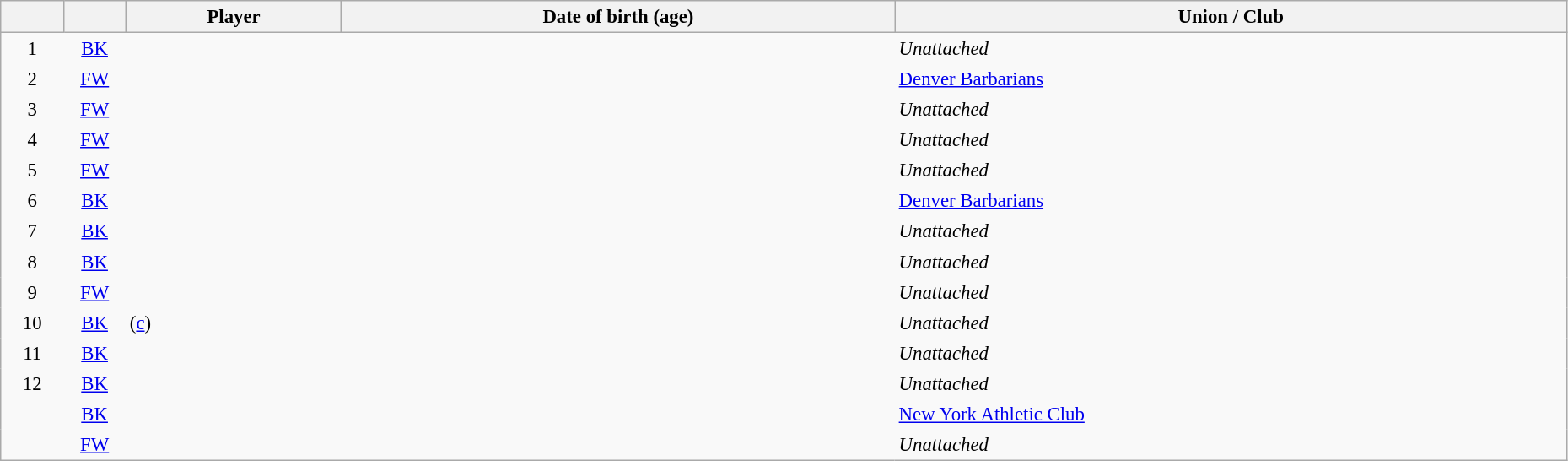<table class="sortable wikitable plainrowheaders" style="font-size:95%; width: 98%">
<tr>
<th scope="col" style="width:4%"></th>
<th scope="col" style="width:4%"></th>
<th scope="col">Player</th>
<th scope="col">Date of birth (age)</th>
<th scope="col">Union / Club</th>
</tr>
<tr>
<td style="text-align:center; border:0">1</td>
<td style="text-align:center; border:0"><a href='#'>BK</a></td>
<td style="text-align:left; border:0"></td>
<td style="text-align:left; border:0"></td>
<td style="text-align:left; border:0"><em>Unattached</em></td>
</tr>
<tr>
<td style="text-align:center; border:0">2</td>
<td style="text-align:center; border:0"><a href='#'>FW</a></td>
<td style="text-align:left; border:0"></td>
<td style="text-align:left; border:0"></td>
<td style="text-align:left; border:0"> <a href='#'>Denver Barbarians</a></td>
</tr>
<tr>
<td style="text-align:center; border:0">3</td>
<td style="text-align:center; border:0"><a href='#'>FW</a></td>
<td style="text-align:left; border:0"></td>
<td style="text-align:left; border:0"></td>
<td style="text-align:left; border:0"><em>Unattached</em></td>
</tr>
<tr>
<td style="text-align:center; border:0">4</td>
<td style="text-align:center; border:0"><a href='#'>FW</a></td>
<td style="text-align:left; border:0"></td>
<td style="text-align:left; border:0"></td>
<td style="text-align:left; border:0"><em>Unattached</em></td>
</tr>
<tr>
<td style="text-align:center; border:0">5</td>
<td style="text-align:center; border:0"><a href='#'>FW</a></td>
<td style="text-align:left; border:0"></td>
<td style="text-align:left; border:0"></td>
<td style="text-align:left; border:0"><em>Unattached</em></td>
</tr>
<tr>
<td style="text-align:center; border:0">6</td>
<td style="text-align:center; border:0"><a href='#'>BK</a></td>
<td style="text-align:left; border:0"></td>
<td style="text-align:left; border:0"></td>
<td style="text-align:left; border:0"> <a href='#'>Denver Barbarians</a></td>
</tr>
<tr>
<td style="text-align:center; border:0">7</td>
<td style="text-align:center; border:0"><a href='#'>BK</a></td>
<td style="text-align:left; border:0"></td>
<td style="text-align:left; border:0"></td>
<td style="text-align:left; border:0"><em>Unattached</em></td>
</tr>
<tr>
<td style="text-align:center; border:0">8</td>
<td style="text-align:center; border:0"><a href='#'>BK</a></td>
<td style="text-align:left; border:0"></td>
<td style="text-align:left; border:0"></td>
<td style="text-align:left; border:0"><em>Unattached</em></td>
</tr>
<tr>
<td style="text-align:center; border:0">9</td>
<td style="text-align:center; border:0"><a href='#'>FW</a></td>
<td style="text-align:left; border:0"></td>
<td style="text-align:left; border:0"></td>
<td style="text-align:left; border:0"><em>Unattached</em></td>
</tr>
<tr>
<td style="text-align:center; border:0">10</td>
<td style="text-align:center; border:0"><a href='#'>BK</a></td>
<td style="text-align:left; border:0"> (<a href='#'>c</a>)</td>
<td style="text-align:left; border:0"></td>
<td style="text-align:left; border:0"><em>Unattached</em></td>
</tr>
<tr>
<td style="text-align:center; border:0">11</td>
<td style="text-align:center; border:0"><a href='#'>BK</a></td>
<td style="text-align:left; border:0"></td>
<td style="text-align:left; border:0"></td>
<td style="text-align:left; border:0"><em>Unattached</em></td>
</tr>
<tr>
<td style="text-align:center; border:0">12</td>
<td style="text-align:center; border:0"><a href='#'>BK</a></td>
<td style="text-align:left; border:0"></td>
<td style="text-align:left; border:0"></td>
<td style="text-align:left; border:0"><em>Unattached</em></td>
</tr>
<tr>
<td style="text-align:center; border:0"></td>
<td style="text-align:center; border:0"><a href='#'>BK</a></td>
<td style="text-align:left; border:0"></td>
<td style="text-align:left; border:0"></td>
<td style="text-align:left; border:0"> <a href='#'>New York Athletic Club</a></td>
</tr>
<tr>
<td style="text-align:center; border:0"></td>
<td style="text-align:center; border:0"><a href='#'>FW</a></td>
<td style="text-align:left; border:0"></td>
<td style="text-align:left; border:0"></td>
<td style="text-align:left; border:0"><em>Unattached</em></td>
</tr>
</table>
